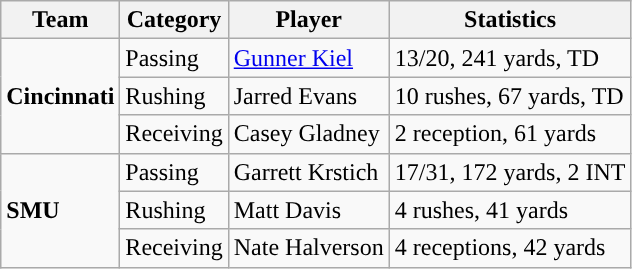<table class="wikitable" style="float: left;">
<tr>
<th>Team</th>
<th>Category</th>
<th>Player</th>
<th>Statistics</th>
</tr>
<tr>
<td rowspan=3><strong>Cincinnati</strong></td>
<td>Passing</td>
<td><a href='#'>Gunner Kiel</a></td>
<td>13/20, 241 yards, TD</td>
</tr>
<tr>
<td>Rushing</td>
<td>Jarred Evans</td>
<td>10 rushes, 67 yards, TD</td>
</tr>
<tr>
<td>Receiving</td>
<td>Casey Gladney</td>
<td>2 reception, 61 yards</td>
</tr>
<tr>
<td rowspan=3><strong>SMU</strong></td>
<td>Passing</td>
<td>Garrett Krstich</td>
<td>17/31, 172 yards, 2 INT</td>
</tr>
<tr>
<td>Rushing</td>
<td>Matt Davis</td>
<td>4 rushes, 41 yards</td>
</tr>
<tr>
<td>Receiving</td>
<td>Nate Halverson</td>
<td>4 receptions, 42 yards</td>
</tr>
</table>
